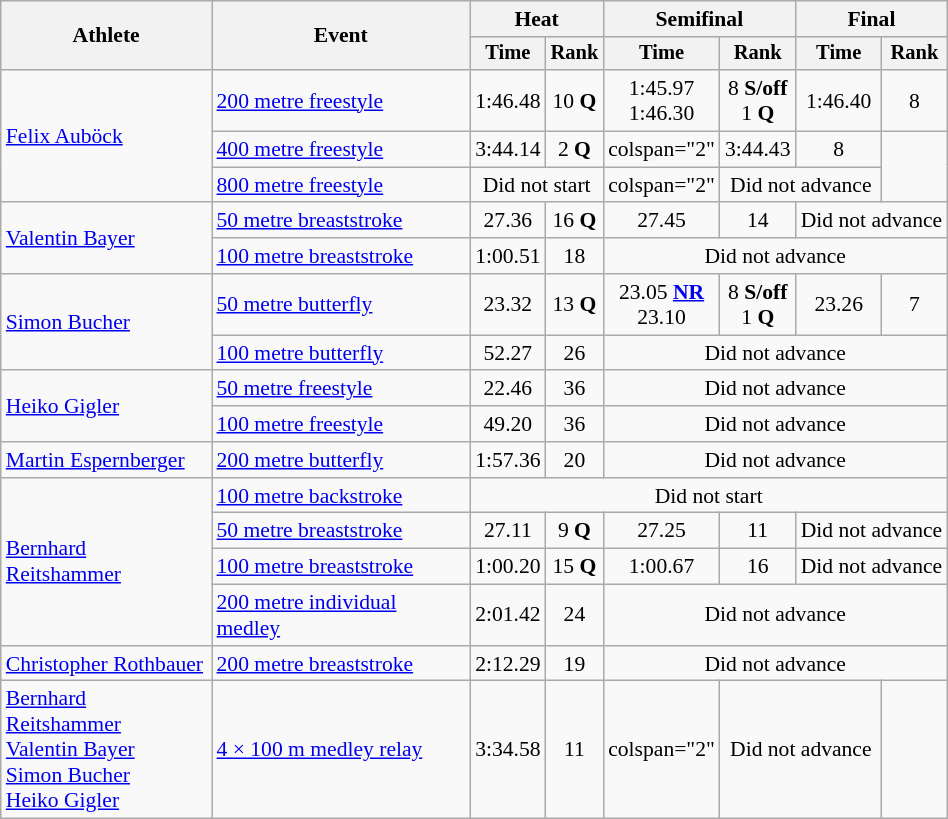<table class="wikitable" style="text-align:center; font-size:90%; width:50%;">
<tr>
<th rowspan="2">Athlete</th>
<th rowspan="2">Event</th>
<th colspan="2">Heat</th>
<th colspan="2">Semifinal</th>
<th colspan="2">Final</th>
</tr>
<tr style="font-size:95%">
<th>Time</th>
<th>Rank</th>
<th>Time</th>
<th>Rank</th>
<th>Time</th>
<th>Rank</th>
</tr>
<tr align=center>
<td align=left rowspan="3"><a href='#'>Felix Auböck</a></td>
<td align=left><a href='#'>200 metre freestyle</a></td>
<td>1:46.48</td>
<td>10 <strong>Q</strong></td>
<td>1:45.97<br>1:46.30</td>
<td>8 <strong>S/off</strong> <br>1 <strong>Q</strong></td>
<td>1:46.40</td>
<td>8</td>
</tr>
<tr align=center>
<td align=left><a href='#'>400 metre freestyle</a></td>
<td>3:44.14</td>
<td>2 <strong>Q</strong></td>
<td>colspan="2" </td>
<td>3:44.43</td>
<td>8</td>
</tr>
<tr align=center>
<td align=left><a href='#'>800 metre freestyle</a></td>
<td colspan="2">Did not start</td>
<td>colspan="2" </td>
<td colspan="2">Did not advance</td>
</tr>
<tr align=center>
<td align=left rowspan="2"><a href='#'>Valentin Bayer</a></td>
<td align=left><a href='#'>50 metre breaststroke</a></td>
<td>27.36</td>
<td>16 <strong>Q</strong></td>
<td>27.45</td>
<td>14</td>
<td colspan="2">Did not advance</td>
</tr>
<tr align=center>
<td align=left><a href='#'>100 metre breaststroke</a></td>
<td>1:00.51</td>
<td>18</td>
<td colspan="4">Did not advance</td>
</tr>
<tr align=center>
<td align=left rowspan="2"><a href='#'>Simon Bucher</a></td>
<td align=left><a href='#'>50 metre butterfly</a></td>
<td>23.32</td>
<td>13 <strong>Q</strong></td>
<td>23.05 <strong><a href='#'>NR</a></strong><br>23.10</td>
<td>8 <strong>S/off</strong> <br>1 <strong>Q</strong></td>
<td>23.26</td>
<td>7</td>
</tr>
<tr align=center>
<td align=left><a href='#'>100 metre butterfly</a></td>
<td>52.27</td>
<td>26</td>
<td colspan=4>Did not advance</td>
</tr>
<tr>
<td align=left rowspan=2><a href='#'>Heiko Gigler</a></td>
<td align=left><a href='#'>50 metre freestyle</a></td>
<td>22.46</td>
<td>36</td>
<td colspan=4>Did not advance</td>
</tr>
<tr>
<td align=left><a href='#'>100 metre freestyle</a></td>
<td>49.20</td>
<td>36</td>
<td colspan=4>Did not advance</td>
</tr>
<tr>
<td align=left><a href='#'>Martin Espernberger</a></td>
<td align=left><a href='#'>200 metre butterfly</a></td>
<td>1:57.36</td>
<td>20</td>
<td colspan=4>Did not advance</td>
</tr>
<tr align=center>
<td align=left rowspan="4"><a href='#'>Bernhard Reitshammer</a></td>
<td align=left><a href='#'>100 metre backstroke</a></td>
<td colspan="6">Did not start</td>
</tr>
<tr align=center>
<td align=left><a href='#'>50 metre breaststroke</a></td>
<td>27.11</td>
<td>9 <strong>Q</strong></td>
<td>27.25</td>
<td>11</td>
<td colspan="2">Did not advance</td>
</tr>
<tr align=center>
<td align=left><a href='#'>100 metre breaststroke</a></td>
<td>1:00.20</td>
<td>15 <strong>Q</strong></td>
<td>1:00.67</td>
<td>16</td>
<td colspan="2">Did not advance</td>
</tr>
<tr align=center>
<td align=left><a href='#'>200 metre individual medley</a></td>
<td>2:01.42</td>
<td>24</td>
<td colspan=4>Did not advance</td>
</tr>
<tr>
<td align=left><a href='#'>Christopher Rothbauer</a></td>
<td align=left><a href='#'>200 metre breaststroke</a></td>
<td>2:12.29</td>
<td>19</td>
<td colspan=4>Did not advance</td>
</tr>
<tr>
<td align=left><a href='#'>Bernhard Reitshammer</a> <br><a href='#'>Valentin Bayer</a><br><a href='#'>Simon Bucher</a> <br><a href='#'>Heiko Gigler</a></td>
<td align=left><a href='#'>4 × 100 m medley relay</a></td>
<td>3:34.58</td>
<td>11</td>
<td>colspan="2" </td>
<td colspan=2>Did not advance</td>
</tr>
</table>
